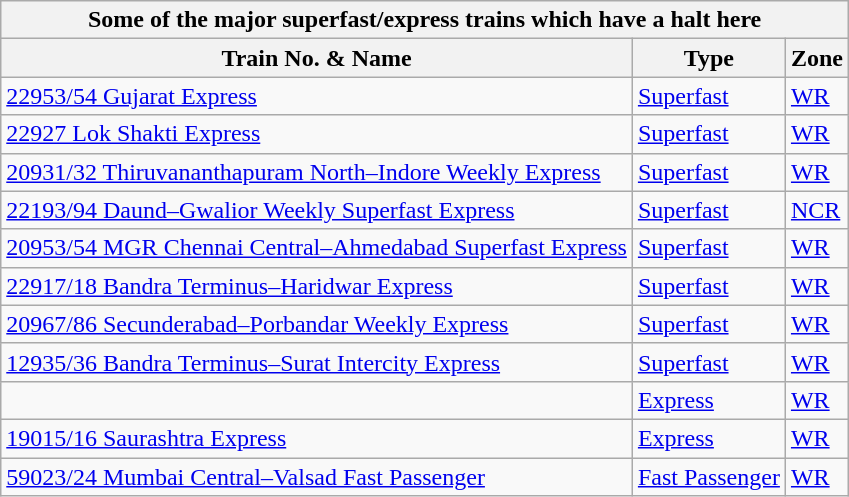<table class="wikitable">
<tr>
<th colspan="3">Some of the major superfast/express trains which have a halt here</th>
</tr>
<tr>
<th>Train No. & Name</th>
<th>Type</th>
<th>Zone</th>
</tr>
<tr>
<td><a href='#'>22953/54 Gujarat Express</a></td>
<td><a href='#'>Superfast</a></td>
<td><a href='#'>WR</a></td>
</tr>
<tr>
<td><a href='#'>22927 Lok Shakti Express</a></td>
<td><a href='#'>Superfast</a></td>
<td><a href='#'>WR</a></td>
</tr>
<tr>
<td><a href='#'>20931/32 Thiruvananthapuram North–Indore Weekly Express</a></td>
<td><a href='#'>Superfast</a></td>
<td><a href='#'>WR</a></td>
</tr>
<tr>
<td><a href='#'>22193/94 Daund–Gwalior Weekly Superfast Express</a></td>
<td><a href='#'>Superfast</a></td>
<td><a href='#'>NCR</a></td>
</tr>
<tr>
<td><a href='#'>20953/54 MGR Chennai Central–Ahmedabad Superfast Express</a></td>
<td><a href='#'>Superfast</a></td>
<td><a href='#'>WR</a></td>
</tr>
<tr>
<td><a href='#'>22917/18 Bandra Terminus–Haridwar Express</a></td>
<td><a href='#'>Superfast</a></td>
<td><a href='#'>WR</a></td>
</tr>
<tr>
<td><a href='#'>20967/86 Secunderabad–Porbandar Weekly Express</a></td>
<td><a href='#'>Superfast</a></td>
<td><a href='#'>WR</a></td>
</tr>
<tr>
<td><a href='#'>12935/36 Bandra Terminus–Surat Intercity Express</a></td>
<td><a href='#'>Superfast</a></td>
<td><a href='#'>WR</a></td>
</tr>
<tr>
<td></td>
<td><a href='#'>Express</a></td>
<td><a href='#'>WR</a></td>
</tr>
<tr>
<td><a href='#'>19015/16 Saurashtra Express</a></td>
<td><a href='#'>Express</a></td>
<td><a href='#'>WR</a></td>
</tr>
<tr>
<td><a href='#'>59023/24 Mumbai Central–Valsad Fast Passenger</a></td>
<td><a href='#'>Fast Passenger</a></td>
<td><a href='#'>WR</a></td>
</tr>
</table>
